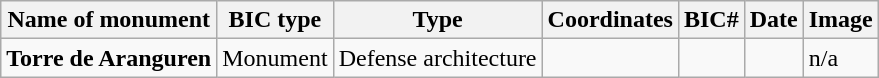<table class="wikitable">
<tr>
<th>Name of monument</th>
<th>BIC type</th>
<th>Type</th>
<th>Coordinates</th>
<th>BIC#</th>
<th>Date</th>
<th>Image</th>
</tr>
<tr>
<td><strong>Torre de Aranguren</strong></td>
<td>Monument</td>
<td>Defense architecture</td>
<td></td>
<td></td>
<td></td>
<td>n/a</td>
</tr>
</table>
